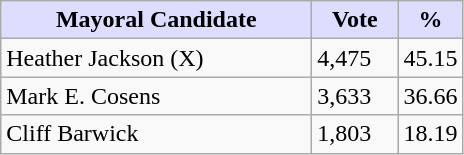<table class="wikitable">
<tr>
<th style="background:#ddf; width:200px;">Mayoral Candidate</th>
<th style="background:#ddf; width:50px;">Vote</th>
<th style="background:#ddf; width:30px;">%</th>
</tr>
<tr>
<td>Heather Jackson (X)</td>
<td>4,475</td>
<td>45.15</td>
</tr>
<tr>
<td>Mark E. Cosens</td>
<td>3,633</td>
<td>36.66</td>
</tr>
<tr>
<td>Cliff Barwick</td>
<td>1,803</td>
<td>18.19</td>
</tr>
</table>
